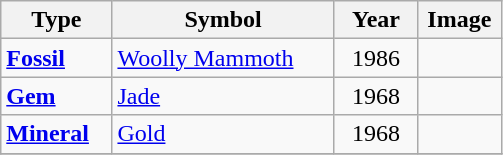<table class="wikitable">
<tr>
<th width="20%">Type</th>
<th width="40%">Symbol</th>
<th width="15%">Year</th>
<th width="15%">Image</th>
</tr>
<tr>
<td><strong><a href='#'>Fossil</a></strong></td>
<td><a href='#'>Woolly Mammoth</a></td>
<td align="center">1986</td>
<td align="center"></td>
</tr>
<tr>
<td><strong><a href='#'>Gem</a></strong></td>
<td><a href='#'>Jade</a></td>
<td align="center">1968</td>
<td align="center"></td>
</tr>
<tr>
<td><strong><a href='#'>Mineral</a></strong></td>
<td><a href='#'>Gold</a></td>
<td align="center">1968</td>
<td align="center"></td>
</tr>
<tr>
</tr>
</table>
